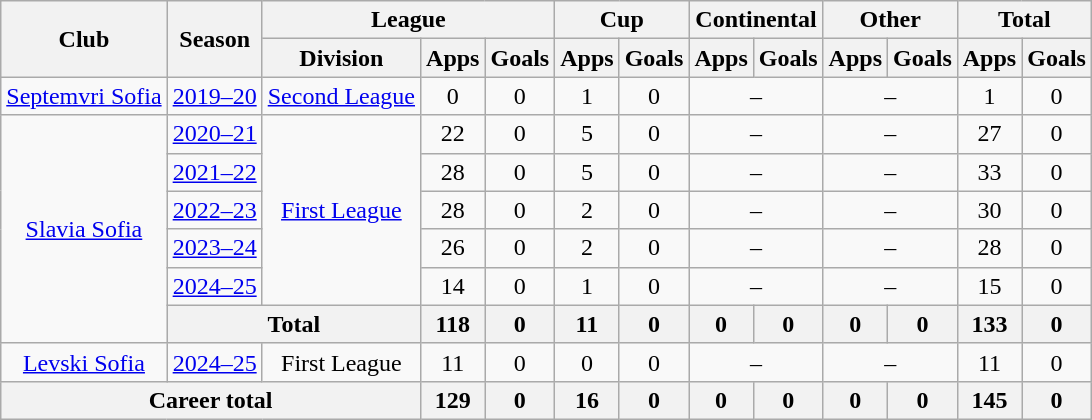<table class="wikitable" style="text-align:center">
<tr>
<th rowspan="2">Club</th>
<th rowspan="2">Season</th>
<th colspan="3">League</th>
<th colspan="2">Cup</th>
<th colspan="2">Continental</th>
<th colspan="2">Other</th>
<th colspan="2">Total</th>
</tr>
<tr>
<th>Division</th>
<th>Apps</th>
<th>Goals</th>
<th>Apps</th>
<th>Goals</th>
<th>Apps</th>
<th>Goals</th>
<th>Apps</th>
<th>Goals</th>
<th>Apps</th>
<th>Goals</th>
</tr>
<tr>
<td><a href='#'>Septemvri Sofia</a></td>
<td><a href='#'>2019–20</a></td>
<td><a href='#'>Second League</a></td>
<td>0</td>
<td>0</td>
<td>1</td>
<td>0</td>
<td colspan="2">–</td>
<td colspan="2">–</td>
<td>1</td>
<td>0</td>
</tr>
<tr>
<td rowspan="6"><a href='#'>Slavia Sofia</a></td>
<td><a href='#'>2020–21</a></td>
<td rowspan="5"><a href='#'>First League</a></td>
<td>22</td>
<td>0</td>
<td>5</td>
<td>0</td>
<td colspan="2">–</td>
<td colspan="2">–</td>
<td>27</td>
<td>0</td>
</tr>
<tr>
<td><a href='#'>2021–22</a></td>
<td>28</td>
<td>0</td>
<td>5</td>
<td>0</td>
<td colspan="2">–</td>
<td colspan="2">–</td>
<td>33</td>
<td>0</td>
</tr>
<tr>
<td><a href='#'>2022–23</a></td>
<td>28</td>
<td>0</td>
<td>2</td>
<td>0</td>
<td colspan="2">–</td>
<td colspan="2">–</td>
<td>30</td>
<td>0</td>
</tr>
<tr>
<td><a href='#'>2023–24</a></td>
<td>26</td>
<td>0</td>
<td>2</td>
<td>0</td>
<td colspan="2">–</td>
<td colspan="2">–</td>
<td>28</td>
<td>0</td>
</tr>
<tr>
<td><a href='#'>2024–25</a></td>
<td>14</td>
<td>0</td>
<td>1</td>
<td>0</td>
<td colspan="2">–</td>
<td colspan="2">–</td>
<td>15</td>
<td>0</td>
</tr>
<tr>
<th colspan="2">Total</th>
<th>118</th>
<th>0</th>
<th>11</th>
<th>0</th>
<th>0</th>
<th>0</th>
<th>0</th>
<th>0</th>
<th>133</th>
<th>0</th>
</tr>
<tr>
<td><a href='#'>Levski Sofia</a></td>
<td><a href='#'>2024–25</a></td>
<td>First League</td>
<td>11</td>
<td>0</td>
<td>0</td>
<td>0</td>
<td colspan="2">–</td>
<td colspan="2">–</td>
<td>11</td>
<td>0</td>
</tr>
<tr>
<th colspan="3">Career total</th>
<th>129</th>
<th>0</th>
<th>16</th>
<th>0</th>
<th>0</th>
<th>0</th>
<th>0</th>
<th>0</th>
<th>145</th>
<th>0</th>
</tr>
</table>
